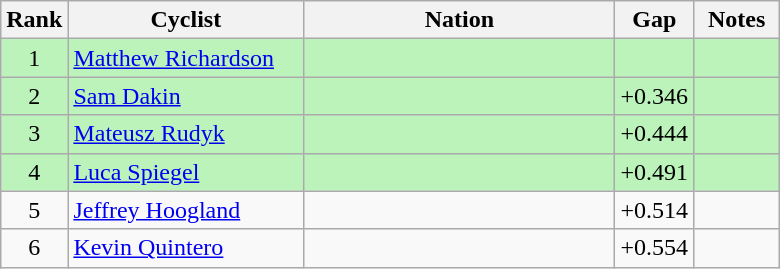<table class="wikitable" style="text-align:center">
<tr>
<th width=30>Rank</th>
<th width=150>Cyclist</th>
<th width=200>Nation</th>
<th width=30>Gap</th>
<th width=50>Notes</th>
</tr>
<tr bgcolor=#bbf3bb>
<td>1</td>
<td align=left><a href='#'>Matthew Richardson</a></td>
<td align=left></td>
<td></td>
<td></td>
</tr>
<tr bgcolor=#bbf3bb>
<td>2</td>
<td align=left><a href='#'>Sam Dakin</a></td>
<td align=left></td>
<td>+0.346</td>
<td></td>
</tr>
<tr bgcolor=#bbf3bb>
<td>3</td>
<td align=left><a href='#'>Mateusz Rudyk</a></td>
<td align=left></td>
<td>+0.444</td>
<td></td>
</tr>
<tr bgcolor=#bbf3bb>
<td>4</td>
<td align=left><a href='#'>Luca Spiegel</a></td>
<td align=left></td>
<td>+0.491</td>
<td></td>
</tr>
<tr>
<td>5</td>
<td align=left><a href='#'>Jeffrey Hoogland</a></td>
<td align=left></td>
<td>+0.514</td>
<td></td>
</tr>
<tr>
<td>6</td>
<td align=left><a href='#'>Kevin Quintero</a></td>
<td align=left></td>
<td>+0.554</td>
<td></td>
</tr>
</table>
